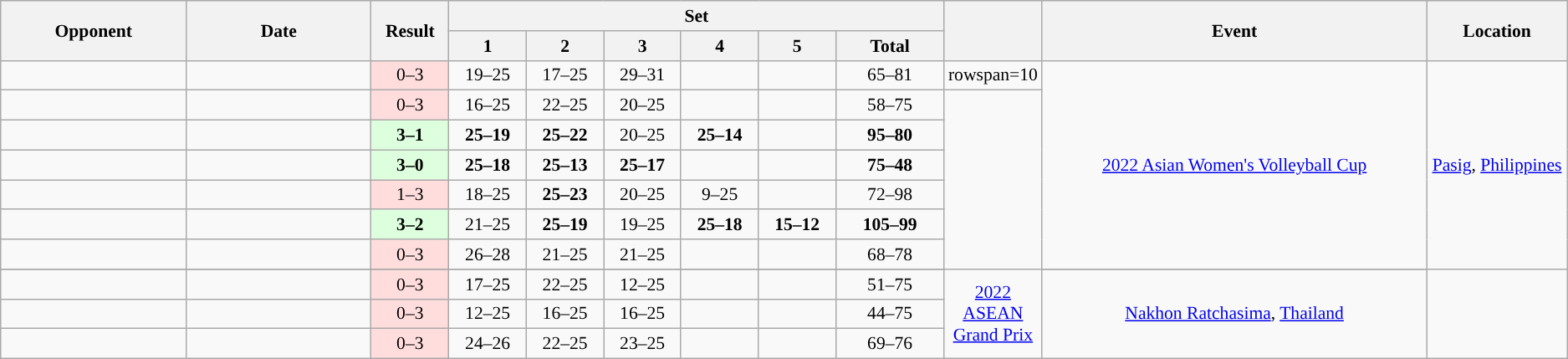<table class="wikitable" style="font-size:90%; width=100%">
<tr>
<th rowspan=2 width=12%>Opponent</th>
<th rowspan=2 width=12%>Date</th>
<th rowspan=2 width=5%>Result</th>
<th colspan=6>Set</th>
<th rowspan=2 width=5%></th>
<th rowspan=2 width=25%>Event</th>
<th rowspan=2 width=15%>Location</th>
</tr>
<tr>
<th width=5%>1</th>
<th width=5%>2</th>
<th width=5%>3</th>
<th width=5%>4</th>
<th width=5%>5</th>
<th width=7%>Total</th>
</tr>
<tr style="text-align:center;">
<td style="text-align:left;"></td>
<td></td>
<td style="background:#ffdddd;">0–3</td>
<td>19–25</td>
<td>17–25</td>
<td>29–31</td>
<td></td>
<td></td>
<td>65–81</td>
<td>rowspan=10 </td>
<td rowspan=7><a href='#'>2022 Asian Women's Volleyball Cup</a></td>
<td rowspan=7><a href='#'>Pasig</a>, <a href='#'>Philippines</a></td>
</tr>
<tr style="text-align:center;">
<td style="text-align:left;"></td>
<td></td>
<td style="background:#ffdddd;">0–3</td>
<td>16–25</td>
<td>22–25</td>
<td>20–25</td>
<td></td>
<td></td>
<td>58–75</td>
</tr>
<tr style="text-align:center;">
<td style="text-align:left;"></td>
<td></td>
<td style="background:#ddffdd;"><strong>3–1</strong></td>
<td><strong>25–19</strong></td>
<td><strong>25–22</strong></td>
<td>20–25</td>
<td><strong>25–14</strong></td>
<td></td>
<td><strong>95–80</strong></td>
</tr>
<tr style="text-align:center;">
<td style="text-align:left;"></td>
<td></td>
<td style="background:#ddffdd;"><strong>3–0</strong></td>
<td><strong>25–18</strong></td>
<td><strong>25–13</strong></td>
<td><strong>25–17</strong></td>
<td></td>
<td></td>
<td><strong>75–48</strong></td>
</tr>
<tr style="text-align:center;">
<td style="text-align:left;"></td>
<td></td>
<td style="background:#ffdddd;">1–3</td>
<td>18–25</td>
<td><strong>25–23</strong></td>
<td>20–25</td>
<td>9–25</td>
<td></td>
<td>72–98</td>
</tr>
<tr style="text-align:center;">
<td style="text-align:left;"></td>
<td></td>
<td style="background:#ddffdd;"><strong>3–2</strong></td>
<td>21–25</td>
<td><strong>25–19</strong></td>
<td>19–25</td>
<td><strong>25–18</strong></td>
<td><strong>15–12</strong></td>
<td><strong>105–99</strong></td>
</tr>
<tr style="text-align:center;">
<td style="text-align:left;"></td>
<td></td>
<td style="background:#ffdddd;">0–3</td>
<td>26–28</td>
<td>21–25</td>
<td>21–25</td>
<td></td>
<td></td>
<td>68–78</td>
</tr>
<tr>
</tr>
<tr style="text-align:center;">
<td style="text-align:left;"></td>
<td></td>
<td style="background:#ffdddd;">0–3</td>
<td>17–25</td>
<td>22–25</td>
<td>12–25</td>
<td></td>
<td></td>
<td>51–75</td>
<td rowspan=3><a href='#'>2022 ASEAN Grand Prix</a></td>
<td rowspan=3><a href='#'>Nakhon Ratchasima</a>, <a href='#'>Thailand</a></td>
</tr>
<tr style="text-align:center;">
<td style="text-align:left;"></td>
<td></td>
<td style="background:#ffdddd;">0–3</td>
<td>12–25</td>
<td>16–25</td>
<td>16–25</td>
<td></td>
<td></td>
<td>44–75</td>
</tr>
<tr style="text-align:center;">
<td style="text-align:left;"></td>
<td></td>
<td style="background:#ffdddd;">0–3</td>
<td>24–26</td>
<td>22–25</td>
<td>23–25</td>
<td></td>
<td></td>
<td>69–76</td>
</tr>
</table>
